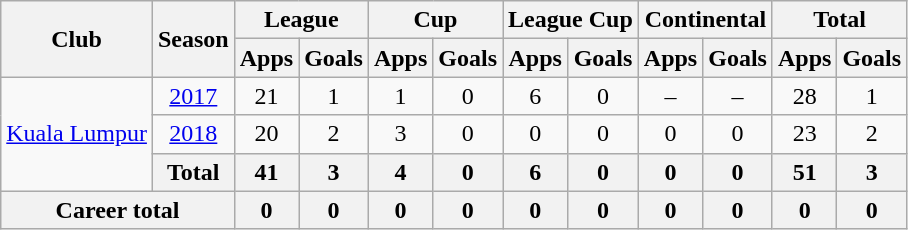<table class="wikitable" style="text-align: center;">
<tr>
<th rowspan="2">Club</th>
<th rowspan="2">Season</th>
<th colspan="2">League</th>
<th colspan="2">Cup</th>
<th colspan="2">League Cup</th>
<th colspan="2">Continental</th>
<th colspan="2">Total</th>
</tr>
<tr>
<th>Apps</th>
<th>Goals</th>
<th>Apps</th>
<th>Goals</th>
<th>Apps</th>
<th>Goals</th>
<th>Apps</th>
<th>Goals</th>
<th>Apps</th>
<th>Goals</th>
</tr>
<tr>
<td rowspan="3" valign="center"><a href='#'>Kuala Lumpur</a></td>
<td><a href='#'>2017</a></td>
<td>21</td>
<td>1</td>
<td>1</td>
<td>0</td>
<td>6</td>
<td>0</td>
<td>–</td>
<td>–</td>
<td>28</td>
<td>1</td>
</tr>
<tr>
<td><a href='#'>2018</a></td>
<td>20</td>
<td>2</td>
<td>3</td>
<td>0</td>
<td>0</td>
<td>0</td>
<td>0</td>
<td>0</td>
<td>23</td>
<td>2</td>
</tr>
<tr>
<th>Total</th>
<th>41</th>
<th>3</th>
<th>4</th>
<th>0</th>
<th>6</th>
<th>0</th>
<th>0</th>
<th>0</th>
<th>51</th>
<th>3</th>
</tr>
<tr>
<th colspan="2">Career total</th>
<th>0</th>
<th>0</th>
<th>0</th>
<th>0</th>
<th>0</th>
<th>0</th>
<th>0</th>
<th>0</th>
<th>0</th>
<th>0</th>
</tr>
</table>
